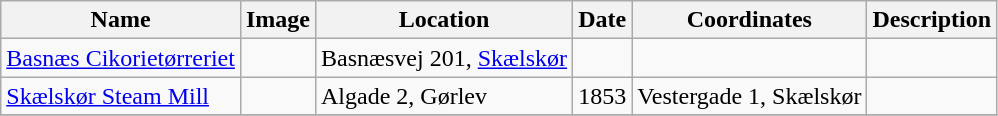<table class="wikitable sortable">
<tr>
<th>Name</th>
<th>Image</th>
<th>Location</th>
<th>Date</th>
<th>Coordinates</th>
<th>Description</th>
</tr>
<tr>
<td><a href='#'>Basnæs Cikorietørreriet</a></td>
<td></td>
<td>Basnæsvej 201, <a href='#'>Skælskør</a></td>
<td></td>
<td></td>
<td></td>
</tr>
<tr>
<td><a href='#'>Skælskør Steam Mill</a></td>
<td></td>
<td>Algade 2, Gørlev</td>
<td>1853</td>
<td>Vestergade 1, Skælskør</td>
<td></td>
</tr>
<tr>
</tr>
</table>
